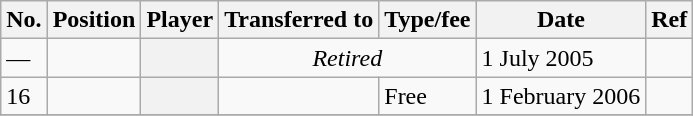<table class="wikitable plainrowheaders sortable" style="text-align:center; text-align:left">
<tr>
<th scope="col">No.</th>
<th scope="col">Position</th>
<th scope="col">Player</th>
<th scope="col">Transferred to</th>
<th scope="col">Type/fee</th>
<th scope="col">Date</th>
<th scope="col" class="unsortable">Ref</th>
</tr>
<tr>
<td>—</td>
<td></td>
<th scope="row"></th>
<td colspan="2" align="center"><em>Retired</em></td>
<td>1 July 2005</td>
<td></td>
</tr>
<tr>
<td>16</td>
<td></td>
<th scope="row"></th>
<td></td>
<td>Free</td>
<td>1 February 2006</td>
<td></td>
</tr>
<tr>
</tr>
</table>
